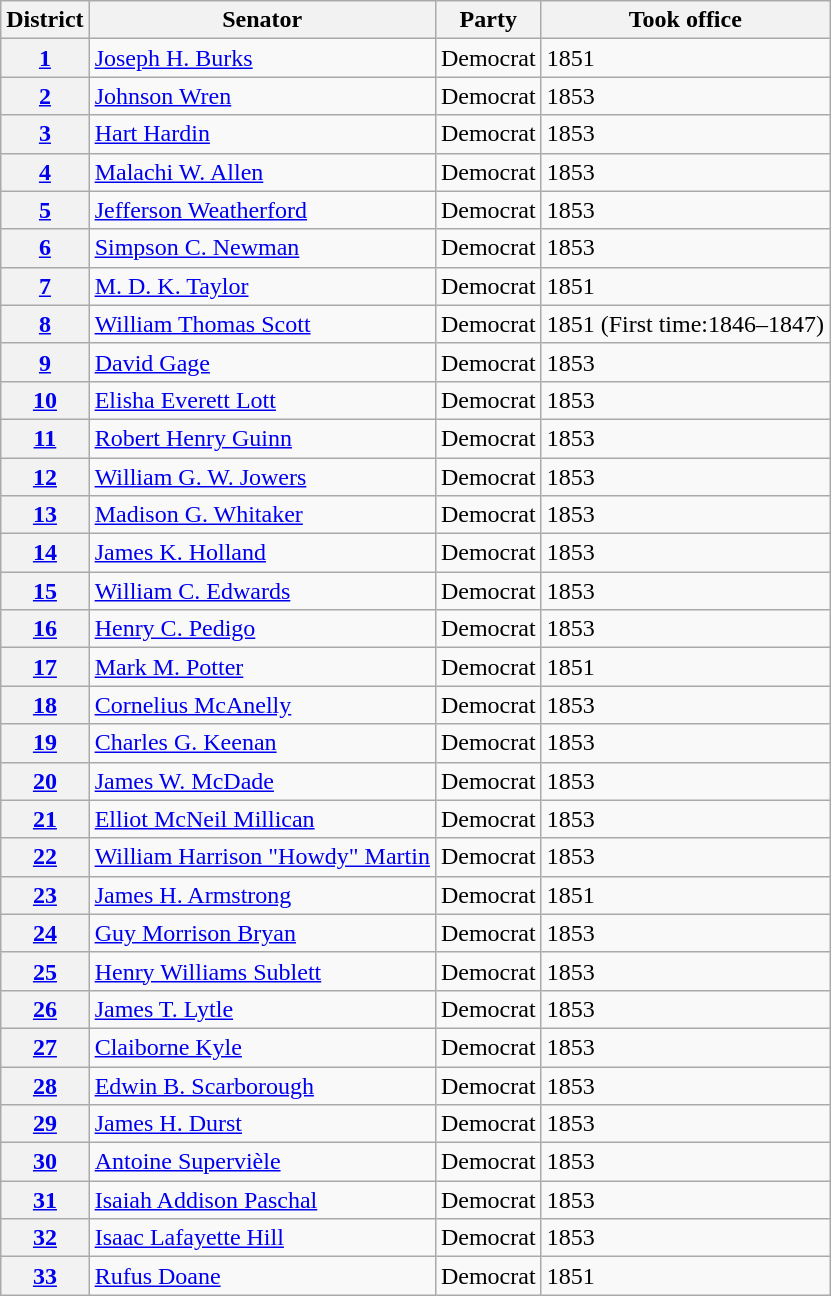<table class="wikitable">
<tr>
<th>District</th>
<th>Senator</th>
<th>Party</th>
<th>Took office</th>
</tr>
<tr>
<th><a href='#'>1</a></th>
<td><a href='#'>Joseph H. Burks</a></td>
<td>Democrat</td>
<td>1851</td>
</tr>
<tr>
<th><a href='#'>2</a></th>
<td><a href='#'>Johnson Wren</a></td>
<td>Democrat</td>
<td>1853</td>
</tr>
<tr>
<th><a href='#'>3</a></th>
<td><a href='#'>Hart Hardin</a></td>
<td>Democrat</td>
<td>1853</td>
</tr>
<tr>
<th><a href='#'>4</a></th>
<td><a href='#'>Malachi W. Allen</a></td>
<td>Democrat</td>
<td>1853</td>
</tr>
<tr>
<th><a href='#'>5</a></th>
<td><a href='#'>Jefferson Weatherford</a></td>
<td>Democrat</td>
<td>1853</td>
</tr>
<tr>
<th><a href='#'>6</a></th>
<td><a href='#'>Simpson C. Newman</a></td>
<td>Democrat</td>
<td>1853</td>
</tr>
<tr>
<th><a href='#'>7</a></th>
<td><a href='#'>M. D. K. Taylor</a></td>
<td>Democrat</td>
<td>1851</td>
</tr>
<tr>
<th><a href='#'>8</a></th>
<td><a href='#'>William Thomas Scott</a></td>
<td>Democrat</td>
<td>1851 (First time:1846–1847)</td>
</tr>
<tr>
<th><a href='#'>9</a></th>
<td><a href='#'>David Gage</a></td>
<td>Democrat</td>
<td>1853</td>
</tr>
<tr>
<th><a href='#'>10</a></th>
<td><a href='#'>Elisha Everett Lott</a></td>
<td>Democrat</td>
<td>1853</td>
</tr>
<tr>
<th><a href='#'>11</a></th>
<td><a href='#'>Robert Henry Guinn</a></td>
<td>Democrat</td>
<td>1853</td>
</tr>
<tr>
<th><a href='#'>12</a></th>
<td><a href='#'>William G. W. Jowers</a></td>
<td>Democrat</td>
<td>1853</td>
</tr>
<tr>
<th><a href='#'>13</a></th>
<td><a href='#'>Madison G. Whitaker</a></td>
<td>Democrat</td>
<td>1853</td>
</tr>
<tr>
<th><a href='#'>14</a></th>
<td><a href='#'>James K. Holland</a></td>
<td>Democrat</td>
<td>1853</td>
</tr>
<tr>
<th><a href='#'>15</a></th>
<td><a href='#'>William C. Edwards</a></td>
<td>Democrat</td>
<td>1853</td>
</tr>
<tr>
<th><a href='#'>16</a></th>
<td><a href='#'>Henry C. Pedigo</a></td>
<td>Democrat</td>
<td>1853</td>
</tr>
<tr>
<th><a href='#'>17</a></th>
<td><a href='#'>Mark M. Potter</a></td>
<td>Democrat</td>
<td>1851</td>
</tr>
<tr>
<th><a href='#'>18</a></th>
<td><a href='#'>Cornelius McAnelly</a></td>
<td>Democrat</td>
<td>1853</td>
</tr>
<tr>
<th><a href='#'>19</a></th>
<td><a href='#'>Charles G. Keenan</a></td>
<td>Democrat</td>
<td>1853</td>
</tr>
<tr>
<th><a href='#'>20</a></th>
<td><a href='#'>James W. McDade</a></td>
<td>Democrat</td>
<td>1853</td>
</tr>
<tr>
<th><a href='#'>21</a></th>
<td><a href='#'>Elliot McNeil Millican</a></td>
<td>Democrat</td>
<td>1853</td>
</tr>
<tr>
<th><a href='#'>22</a></th>
<td><a href='#'>William Harrison "Howdy" Martin</a></td>
<td>Democrat</td>
<td>1853</td>
</tr>
<tr>
<th><a href='#'>23</a></th>
<td><a href='#'>James H. Armstrong</a></td>
<td>Democrat</td>
<td>1851</td>
</tr>
<tr>
<th><a href='#'>24</a></th>
<td><a href='#'>Guy Morrison Bryan</a></td>
<td>Democrat</td>
<td>1853</td>
</tr>
<tr>
<th><a href='#'>25</a></th>
<td><a href='#'>Henry Williams Sublett</a></td>
<td>Democrat</td>
<td>1853</td>
</tr>
<tr>
<th><a href='#'>26</a></th>
<td><a href='#'>James T. Lytle</a></td>
<td>Democrat</td>
<td>1853</td>
</tr>
<tr>
<th><a href='#'>27</a></th>
<td><a href='#'>Claiborne Kyle</a></td>
<td>Democrat</td>
<td>1853</td>
</tr>
<tr>
<th><a href='#'>28</a></th>
<td><a href='#'>Edwin B. Scarborough</a></td>
<td>Democrat</td>
<td>1853</td>
</tr>
<tr>
<th><a href='#'>29</a></th>
<td><a href='#'>James H. Durst</a></td>
<td>Democrat</td>
<td>1853</td>
</tr>
<tr>
<th><a href='#'>30</a></th>
<td><a href='#'>Antoine Supervièle</a></td>
<td>Democrat</td>
<td>1853</td>
</tr>
<tr>
<th><a href='#'>31</a></th>
<td><a href='#'>Isaiah Addison Paschal</a></td>
<td>Democrat</td>
<td>1853</td>
</tr>
<tr>
<th><a href='#'>32</a></th>
<td><a href='#'>Isaac Lafayette Hill</a></td>
<td>Democrat</td>
<td>1853</td>
</tr>
<tr>
<th><a href='#'>33</a></th>
<td><a href='#'>Rufus Doane</a></td>
<td>Democrat</td>
<td>1851</td>
</tr>
</table>
